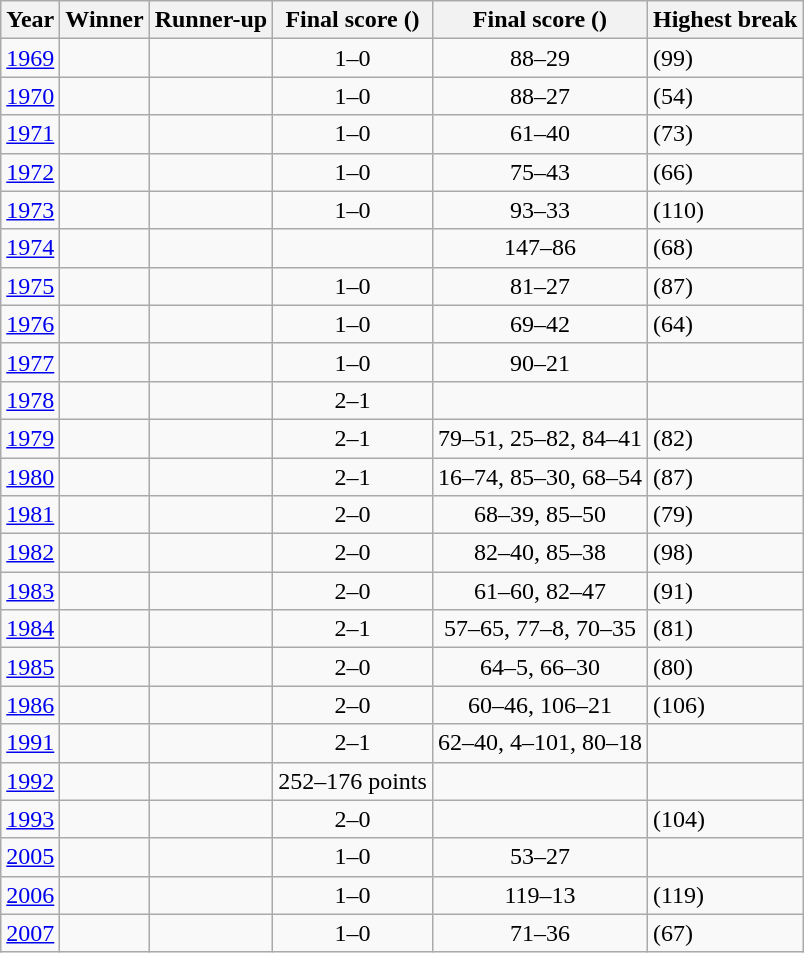<table class="wikitable">
<tr>
<th>Year</th>
<th>Winner</th>
<th>Runner-up</th>
<th>Final score ()</th>
<th>Final score ()</th>
<th>Highest break</th>
</tr>
<tr>
<td><a href='#'>1969</a></td>
<td></td>
<td></td>
<td align = "center">1–0</td>
<td align = "center">88–29</td>
<td> (99)</td>
</tr>
<tr>
<td><a href='#'>1970</a></td>
<td></td>
<td></td>
<td align = "center">1–0</td>
<td align = "center">88–27</td>
<td> (54)</td>
</tr>
<tr>
<td><a href='#'>1971</a></td>
<td></td>
<td></td>
<td align = "center">1–0</td>
<td align = "center">61–40</td>
<td> (73)</td>
</tr>
<tr>
<td><a href='#'>1972</a></td>
<td></td>
<td></td>
<td align = "center">1–0</td>
<td align = "center">75–43</td>
<td> (66)</td>
</tr>
<tr>
<td><a href='#'>1973</a></td>
<td></td>
<td></td>
<td align = "center">1–0</td>
<td align = "center">93–33</td>
<td> (110)</td>
</tr>
<tr>
<td><a href='#'>1974</a></td>
<td></td>
<td></td>
<td align = "center"></td>
<td align = "center">147–86</td>
<td> (68)</td>
</tr>
<tr>
<td><a href='#'>1975</a></td>
<td></td>
<td></td>
<td align = "center">1–0</td>
<td align = "center">81–27</td>
<td> (87)</td>
</tr>
<tr>
<td><a href='#'>1976</a></td>
<td></td>
<td></td>
<td align = "center">1–0</td>
<td align = "center">69–42</td>
<td> (64)</td>
</tr>
<tr>
<td><a href='#'>1977</a></td>
<td></td>
<td></td>
<td align = "center">1–0</td>
<td align = "center">90–21</td>
<td></td>
</tr>
<tr>
<td><a href='#'>1978</a></td>
<td></td>
<td></td>
<td align = "center">2–1</td>
<td align = "center"></td>
<td></td>
</tr>
<tr>
<td><a href='#'>1979</a></td>
<td></td>
<td></td>
<td align = "center">2–1</td>
<td align = "center">79–51, 25–82, 84–41</td>
<td> (82)</td>
</tr>
<tr>
<td><a href='#'>1980</a></td>
<td></td>
<td></td>
<td align = "center">2–1</td>
<td align = "center">16–74, 85–30, 68–54</td>
<td> (87)</td>
</tr>
<tr>
<td><a href='#'>1981</a></td>
<td></td>
<td></td>
<td align = "center">2–0</td>
<td align = "center">68–39, 85–50</td>
<td> (79)</td>
</tr>
<tr>
<td><a href='#'>1982</a></td>
<td></td>
<td></td>
<td align = "center">2–0</td>
<td align = "center">82–40, 85–38</td>
<td> (98)</td>
</tr>
<tr>
<td><a href='#'>1983</a></td>
<td></td>
<td></td>
<td align = "center">2–0</td>
<td align = "center">61–60, 82–47</td>
<td> (91)</td>
</tr>
<tr>
<td><a href='#'>1984</a></td>
<td></td>
<td></td>
<td align = "center">2–1</td>
<td align = "center">57–65, 77–8, 70–35</td>
<td> (81)</td>
</tr>
<tr>
<td><a href='#'>1985</a></td>
<td></td>
<td></td>
<td align = "center">2–0</td>
<td align = "center">64–5, 66–30</td>
<td> (80)</td>
</tr>
<tr>
<td><a href='#'>1986</a></td>
<td></td>
<td></td>
<td align = "center">2–0</td>
<td align = "center">60–46, 106–21</td>
<td> (106)</td>
</tr>
<tr>
<td><a href='#'>1991</a></td>
<td></td>
<td></td>
<td align = "center">2–1</td>
<td align = "center">62–40, 4–101, 80–18</td>
<td></td>
</tr>
<tr>
<td><a href='#'>1992</a></td>
<td></td>
<td></td>
<td align = "center">252–176 points</td>
<td align = "center"></td>
<td></td>
</tr>
<tr>
<td><a href='#'>1993</a></td>
<td></td>
<td></td>
<td align = "center">2–0</td>
<td align = "center"></td>
<td> (104)</td>
</tr>
<tr>
<td><a href='#'>2005</a></td>
<td></td>
<td></td>
<td align = "center">1–0</td>
<td align = "center">53–27</td>
<td></td>
</tr>
<tr>
<td><a href='#'>2006</a></td>
<td></td>
<td></td>
<td align = "center">1–0</td>
<td align = "center">119–13</td>
<td> (119)</td>
</tr>
<tr>
<td><a href='#'>2007</a></td>
<td></td>
<td></td>
<td align = "center">1–0</td>
<td align = "center">71–36</td>
<td> (67)</td>
</tr>
</table>
